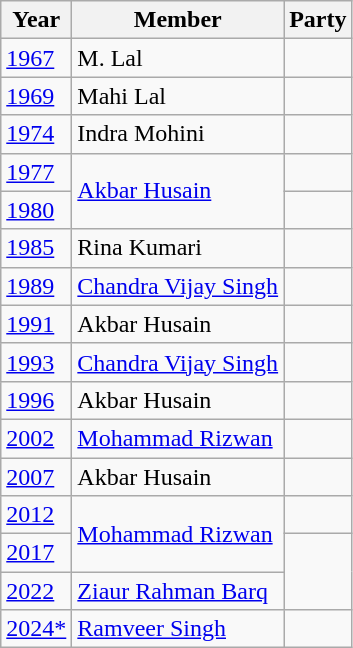<table class="wikitable sortable">
<tr>
<th>Year</th>
<th>Member</th>
<th colspan="2">Party</th>
</tr>
<tr>
<td><a href='#'>1967</a></td>
<td>M. Lal</td>
<td></td>
</tr>
<tr>
<td><a href='#'>1969</a></td>
<td>Mahi Lal</td>
<td></td>
</tr>
<tr>
<td><a href='#'>1974</a></td>
<td>Indra Mohini</td>
<td></td>
</tr>
<tr>
<td><a href='#'>1977</a></td>
<td rowspan=2><a href='#'>Akbar Husain</a></td>
<td></td>
</tr>
<tr>
<td><a href='#'>1980</a></td>
<td></td>
</tr>
<tr>
<td><a href='#'>1985</a></td>
<td>Rina Kumari</td>
<td></td>
</tr>
<tr>
<td><a href='#'>1989</a></td>
<td><a href='#'>Chandra Vijay Singh</a></td>
<td></td>
</tr>
<tr>
<td><a href='#'>1991</a></td>
<td>Akbar Husain</td>
</tr>
<tr>
<td><a href='#'>1993</a></td>
<td><a href='#'>Chandra Vijay Singh</a></td>
<td></td>
</tr>
<tr>
<td><a href='#'>1996</a></td>
<td>Akbar Husain</td>
<td></td>
</tr>
<tr>
<td><a href='#'>2002</a></td>
<td><a href='#'>Mohammad Rizwan</a></td>
<td></td>
</tr>
<tr>
<td><a href='#'>2007</a></td>
<td>Akbar Husain</td>
<td></td>
</tr>
<tr>
<td><a href='#'>2012</a></td>
<td rowspan=2><a href='#'>Mohammad Rizwan</a></td>
<td></td>
</tr>
<tr>
<td><a href='#'>2017</a></td>
</tr>
<tr>
<td><a href='#'>2022</a></td>
<td><a href='#'>Ziaur Rahman Barq</a></td>
</tr>
<tr>
<td><a href='#'>2024*</a></td>
<td><a href='#'>Ramveer Singh</a></td>
<td></td>
</tr>
</table>
